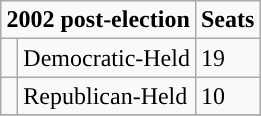<table class="wikitable">
<tr>
<td colspan="2" rowspan="1" align="center" valign="top"><strong>2002 post-election</strong></td>
<td style="vertical-align:top;"><strong>Seats</strong><br></td>
</tr>
<tr>
<td style="background-color:"> </td>
<td>Democratic-Held</td>
<td>19</td>
</tr>
<tr>
<td style="background-color:"> </td>
<td>Republican-Held</td>
<td>10</td>
</tr>
<tr>
</tr>
</table>
